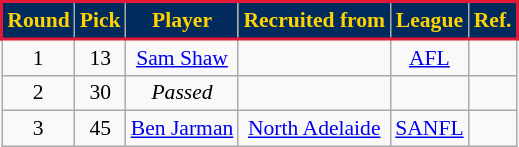<table class="wikitable" style="font-size:90%; text-align:center;">
<tr style="background:#002B5C; color: #FFD200; border: solid #E21937 2px;">
<td><span><strong>Round</strong> </span></td>
<td><span><strong>Pick</strong> </span></td>
<td><span><strong>Player</strong> </span></td>
<td><span><strong>Recruited from</strong> </span></td>
<td><span><strong>League</strong> </span></td>
<td><span><strong>Ref.</strong> </span></td>
</tr>
<tr>
<td>1</td>
<td>13</td>
<td><a href='#'>Sam Shaw</a></td>
<td></td>
<td><a href='#'>AFL</a></td>
<td></td>
</tr>
<tr>
<td>2</td>
<td>30</td>
<td><em>Passed</em></td>
<td></td>
<td></td>
<td></td>
</tr>
<tr>
<td>3</td>
<td>45</td>
<td><a href='#'>Ben Jarman</a></td>
<td><a href='#'>North Adelaide</a></td>
<td><a href='#'>SANFL</a></td>
<td></td>
</tr>
</table>
